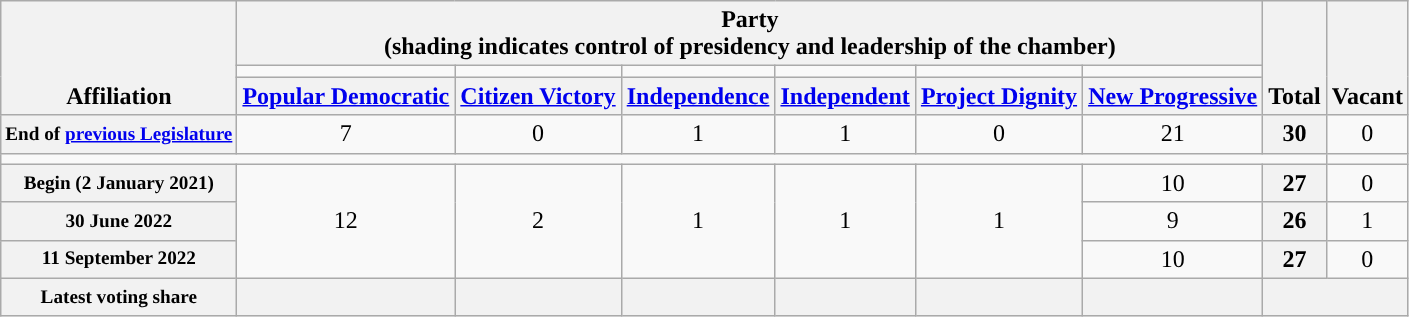<table class="wikitable" style="text-align:center">
<tr style="vertical-align:bottom">
<th rowspan=3>Affiliation</th>
<th colspan=6>Party<div>(shading indicates control of presidency and leadership of the chamber)</div></th>
<th rowspan=3>Total</th>
<th rowspan=3>Vacant</th>
</tr>
<tr style="height:5px">
<td style="background-color:"></td>
<td style="background-color:"></td>
<td style="background-color:"></td>
<td style="background-color:"></td>
<td style="background-color:"></td>
<td style="background-color:"></td>
</tr>
<tr>
<th><a href='#'>Popular Democratic</a></th>
<th><a href='#'>Citizen Victory</a></th>
<th><a href='#'>Independence</a></th>
<th><a href='#'>Independent</a></th>
<th><a href='#'>Project Dignity</a></th>
<th><a href='#'>New Progressive</a></th>
</tr>
<tr>
<th style="font-size:80%">End of <a href='#'>previous Legislature</a></th>
<td>7</td>
<td>0</td>
<td>1</td>
<td>1</td>
<td>0</td>
<td>21</td>
<th>30</th>
<td>0</td>
</tr>
<tr>
<td colspan=8></td>
</tr>
<tr>
<th style="font-size:80%">Begin (2 January 2021)</th>
<td rowspan=3 >12</td>
<td rowspan=3>2</td>
<td rowspan=3>1</td>
<td rowspan=3>1</td>
<td rowspan=3>1</td>
<td>10</td>
<th>27</th>
<td>0</td>
</tr>
<tr>
<th style="font-size:80%">30 June 2022</th>
<td>9</td>
<th>26</th>
<td>1</td>
</tr>
<tr>
<th style="font-size:80%">11 September 2022</th>
<td>10</td>
<th>27</th>
<td>0</td>
</tr>
<tr>
<th style="font-size:80%">Latest voting share</th>
<th></th>
<th></th>
<th></th>
<th></th>
<th></th>
<th></th>
<th colspan=2> </th>
</tr>
</table>
